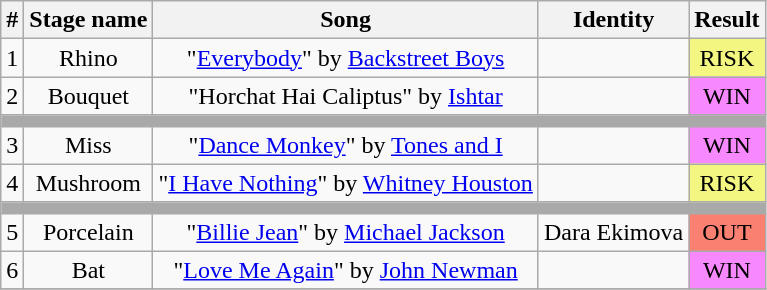<table class="wikitable plainrowheaders" style="text-align: center;">
<tr>
<th>#</th>
<th>Stage name</th>
<th>Song</th>
<th>Identity</th>
<th>Result</th>
</tr>
<tr>
<td>1</td>
<td>Rhino</td>
<td>"<a href='#'>Everybody</a>" by <a href='#'>Backstreet Boys</a></td>
<td></td>
<td bgcolor="#F3F781">RISK</td>
</tr>
<tr>
<td>2</td>
<td>Bouquet</td>
<td>"Horchat Hai Caliptus" by <a href='#'>Ishtar</a></td>
<td></td>
<td bgcolor="#F888FD">WIN</td>
</tr>
<tr>
<td colspan="5" style="background:darkgray"></td>
</tr>
<tr>
<td>3</td>
<td>Miss</td>
<td>"<a href='#'>Dance Monkey</a>" by <a href='#'>Tones and I</a></td>
<td></td>
<td bgcolor="#F888FD">WIN</td>
</tr>
<tr>
<td>4</td>
<td>Mushroom</td>
<td>"<a href='#'>I Have Nothing</a>" by <a href='#'>Whitney Houston</a></td>
<td></td>
<td bgcolor="#F3F781">RISK</td>
</tr>
<tr>
<td colspan="5" style="background:darkgray"></td>
</tr>
<tr>
<td>5</td>
<td>Porcelain</td>
<td>"<a href='#'>Billie Jean</a>" by <a href='#'>Michael Jackson</a></td>
<td>Dara Ekimova</td>
<td bgcolor=salmon>OUT</td>
</tr>
<tr>
<td>6</td>
<td>Bat</td>
<td>"<a href='#'>Love Me Again</a>" by <a href='#'>John Newman</a></td>
<td></td>
<td bgcolor="#F888FD">WIN</td>
</tr>
<tr>
</tr>
</table>
